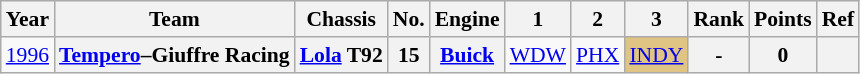<table class="wikitable" style="text-align:center; font-size:90%">
<tr>
<th>Year</th>
<th>Team</th>
<th>Chassis</th>
<th>No.</th>
<th>Engine</th>
<th>1</th>
<th>2</th>
<th>3</th>
<th>Rank</th>
<th>Points</th>
<th>Ref</th>
</tr>
<tr>
<td rowspan=1><a href='#'>1996</a></td>
<th rowspan=1><a href='#'>Tempero</a>–Giuffre Racing</th>
<th><a href='#'>Lola</a> T92</th>
<th>15</th>
<th rowspan=1><a href='#'>Buick</a></th>
<td><a href='#'>WDW</a></td>
<td><a href='#'>PHX</a></td>
<td style="background:#DFC484;"><a href='#'>INDY</a><br></td>
<th>-</th>
<th>0</th>
<th></th>
</tr>
</table>
